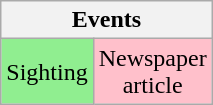<table class="wikitable"  style="width:3px; text-align:center;">
<tr>
<th colspan="2">Events</th>
</tr>
<tr>
<td style="background:lightgreen; width:100px;">Sighting</td>
<td style="background:pink; width:100px;">Newspaper article</td>
</tr>
</table>
